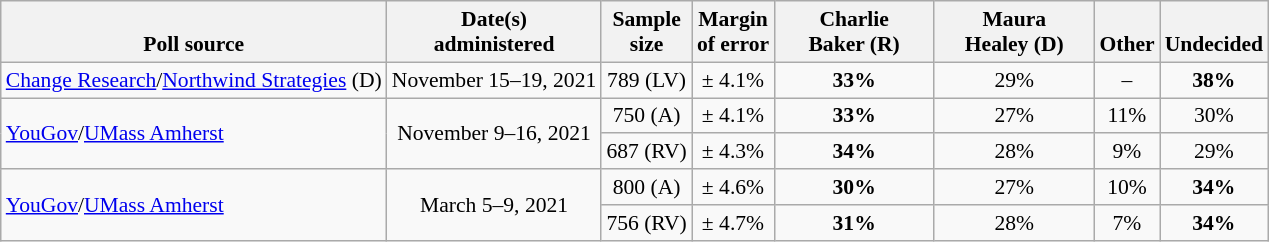<table class="wikitable" style="font-size:90%;text-align:center;">
<tr valign=bottom>
<th>Poll source</th>
<th>Date(s)<br>administered</th>
<th>Sample<br>size</th>
<th>Margin<br>of error</th>
<th style="width:100px;">Charlie<br>Baker (R)</th>
<th style="width:100px;">Maura<br>Healey (D)</th>
<th>Other</th>
<th>Undecided</th>
</tr>
<tr>
<td style="text-align:left;"><a href='#'>Change Research</a>/<a href='#'>Northwind Strategies</a> (D)</td>
<td>November 15–19, 2021</td>
<td>789 (LV)</td>
<td>± 4.1%</td>
<td><strong>33%</strong></td>
<td>29%</td>
<td>–</td>
<td><strong>38%</strong></td>
</tr>
<tr>
<td style="text-align:left;" rowspan="2"><a href='#'>YouGov</a>/<a href='#'>UMass Amherst</a></td>
<td rowspan="2">November 9–16, 2021</td>
<td>750 (A)</td>
<td>± 4.1%</td>
<td><strong>33%</strong></td>
<td>27%</td>
<td>11%</td>
<td>30%</td>
</tr>
<tr>
<td>687 (RV)</td>
<td>± 4.3%</td>
<td><strong>34%</strong></td>
<td>28%</td>
<td>9%</td>
<td>29%</td>
</tr>
<tr>
<td style="text-align:left;" rowspan="2"><a href='#'>YouGov</a>/<a href='#'>UMass Amherst</a></td>
<td rowspan="2">March 5–9, 2021</td>
<td>800 (A)</td>
<td>± 4.6%</td>
<td><strong>30%</strong></td>
<td>27%</td>
<td>10%</td>
<td><strong>34%</strong></td>
</tr>
<tr>
<td>756 (RV)</td>
<td>± 4.7%</td>
<td><strong>31%</strong></td>
<td>28%</td>
<td>7%</td>
<td><strong>34%</strong></td>
</tr>
</table>
